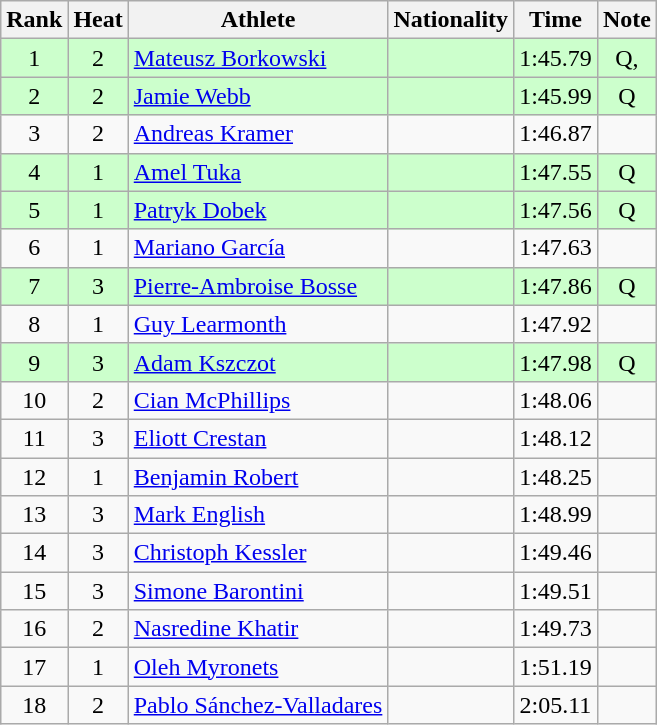<table class="wikitable sortable" style="text-align:center">
<tr>
<th>Rank</th>
<th>Heat</th>
<th>Athlete</th>
<th>Nationality</th>
<th>Time</th>
<th>Note</th>
</tr>
<tr bgcolor=ccffcc>
<td>1</td>
<td>2</td>
<td align=left><a href='#'>Mateusz Borkowski</a></td>
<td align=left></td>
<td>1:45.79</td>
<td>Q, </td>
</tr>
<tr bgcolor=ccffcc>
<td>2</td>
<td>2</td>
<td align=left><a href='#'>Jamie Webb</a></td>
<td align=left></td>
<td>1:45.99</td>
<td>Q</td>
</tr>
<tr>
<td>3</td>
<td>2</td>
<td align=left><a href='#'>Andreas Kramer</a></td>
<td align=left></td>
<td>1:46.87</td>
<td></td>
</tr>
<tr bgcolor=ccffcc>
<td>4</td>
<td>1</td>
<td align=left><a href='#'>Amel Tuka</a></td>
<td align=left></td>
<td>1:47.55</td>
<td>Q</td>
</tr>
<tr bgcolor=ccffcc>
<td>5</td>
<td>1</td>
<td align=left><a href='#'>Patryk Dobek</a></td>
<td align=left></td>
<td>1:47.56</td>
<td>Q</td>
</tr>
<tr>
<td>6</td>
<td>1</td>
<td align=left><a href='#'>Mariano García</a></td>
<td align=left></td>
<td>1:47.63</td>
<td></td>
</tr>
<tr bgcolor=ccffcc>
<td>7</td>
<td>3</td>
<td align=left><a href='#'>Pierre-Ambroise Bosse</a></td>
<td align=left></td>
<td>1:47.86</td>
<td>Q</td>
</tr>
<tr>
<td>8</td>
<td>1</td>
<td align=left><a href='#'>Guy Learmonth</a></td>
<td align=left></td>
<td>1:47.92</td>
<td></td>
</tr>
<tr bgcolor=ccffcc>
<td>9</td>
<td>3</td>
<td align=left><a href='#'>Adam Kszczot</a></td>
<td align=left></td>
<td>1:47.98</td>
<td>Q</td>
</tr>
<tr>
<td>10</td>
<td>2</td>
<td align=left><a href='#'>Cian McPhillips</a></td>
<td align=left></td>
<td>1:48.06</td>
<td></td>
</tr>
<tr>
<td>11</td>
<td>3</td>
<td align=left><a href='#'>Eliott Crestan</a></td>
<td align=left></td>
<td>1:48.12</td>
<td></td>
</tr>
<tr>
<td>12</td>
<td>1</td>
<td align=left><a href='#'>Benjamin Robert</a></td>
<td align=left></td>
<td>1:48.25</td>
<td></td>
</tr>
<tr>
<td>13</td>
<td>3</td>
<td align=left><a href='#'>Mark English</a></td>
<td align=left></td>
<td>1:48.99</td>
<td></td>
</tr>
<tr>
<td>14</td>
<td>3</td>
<td align=left><a href='#'>Christoph Kessler</a></td>
<td align=left></td>
<td>1:49.46</td>
<td></td>
</tr>
<tr>
<td>15</td>
<td>3</td>
<td align=left><a href='#'>Simone Barontini</a></td>
<td align=left></td>
<td>1:49.51</td>
<td></td>
</tr>
<tr>
<td>16</td>
<td>2</td>
<td align=left><a href='#'>Nasredine Khatir</a></td>
<td align=left></td>
<td>1:49.73</td>
<td></td>
</tr>
<tr>
<td>17</td>
<td>1</td>
<td align=left><a href='#'>Oleh Myronets</a></td>
<td align=left></td>
<td>1:51.19</td>
<td></td>
</tr>
<tr>
<td>18</td>
<td>2</td>
<td align=left><a href='#'>Pablo Sánchez-Valladares</a></td>
<td align=left></td>
<td>2:05.11</td>
<td></td>
</tr>
</table>
